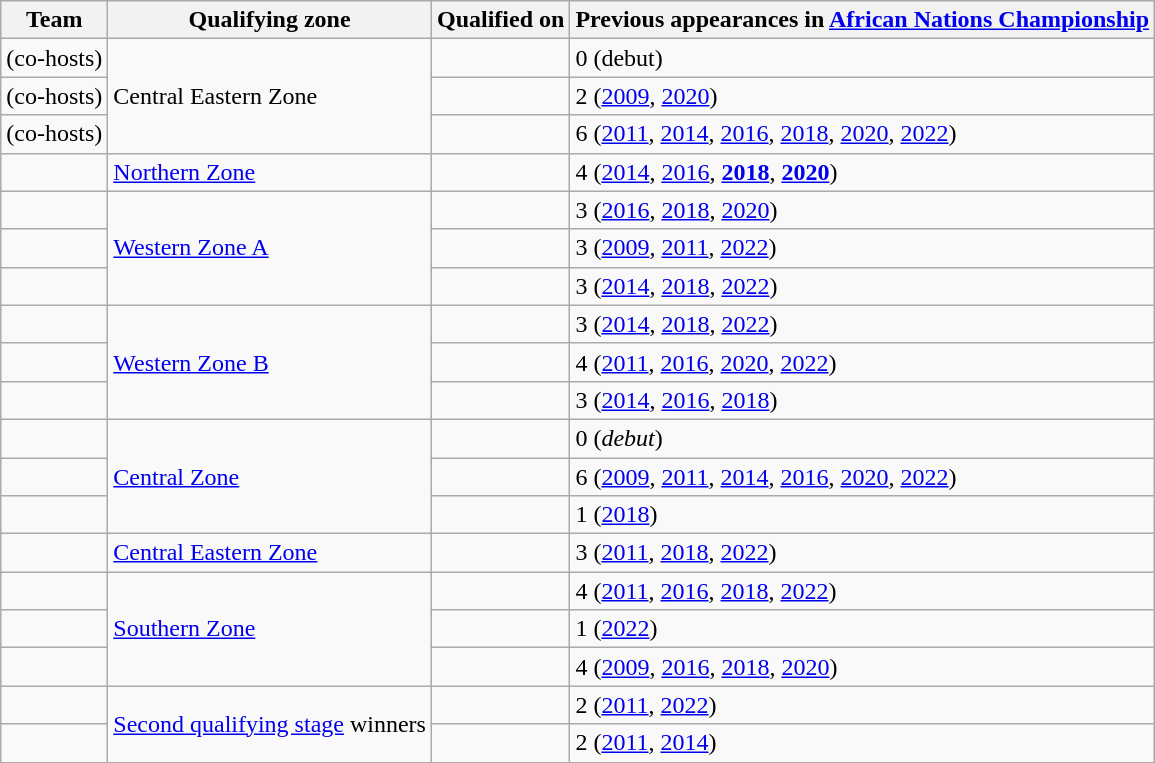<table class="wikitable sortable" style="text-align: left;">
<tr>
<th>Team</th>
<th>Qualifying zone</th>
<th>Qualified on</th>
<th data-sort-type="number">Previous appearances in <a href='#'>African Nations Championship</a></th>
</tr>
<tr>
<td> (co-hosts)</td>
<td rowspan="3">Central Eastern Zone</td>
<td></td>
<td>0 (debut)</td>
</tr>
<tr>
<td> (co-hosts)</td>
<td></td>
<td>2 (<a href='#'>2009</a>, <a href='#'>2020</a>)</td>
</tr>
<tr>
<td> (co-hosts)</td>
<td></td>
<td>6 (<a href='#'>2011</a>, <a href='#'>2014</a>, <a href='#'>2016</a>, <a href='#'>2018</a>, <a href='#'>2020</a>, <a href='#'>2022</a>)</td>
</tr>
<tr>
<td></td>
<td><a href='#'>Northern Zone</a></td>
<td></td>
<td>4 (<a href='#'>2014</a>, <a href='#'>2016</a>, <strong><a href='#'>2018</a></strong>, <strong><a href='#'>2020</a></strong>)</td>
</tr>
<tr>
<td></td>
<td rowspan="3"><a href='#'>Western Zone A</a></td>
<td></td>
<td>3 (<a href='#'>2016</a>, <a href='#'>2018</a>, <a href='#'>2020</a>)</td>
</tr>
<tr>
<td></td>
<td></td>
<td>3 (<a href='#'>2009</a>, <a href='#'>2011</a>, <a href='#'>2022</a>)</td>
</tr>
<tr>
<td></td>
<td></td>
<td>3 (<a href='#'>2014</a>, <a href='#'>2018</a>, <a href='#'>2022</a>)</td>
</tr>
<tr>
<td></td>
<td rowspan="3"><a href='#'>Western Zone B</a></td>
<td></td>
<td>3 (<a href='#'>2014</a>, <a href='#'>2018</a>, <a href='#'>2022</a>)</td>
</tr>
<tr>
<td></td>
<td></td>
<td>4 (<a href='#'>2011</a>, <a href='#'>2016</a>, <a href='#'>2020</a>, <a href='#'>2022</a>)</td>
</tr>
<tr>
<td></td>
<td></td>
<td>3 (<a href='#'>2014</a>, <a href='#'>2016</a>, <a href='#'>2018</a>)</td>
</tr>
<tr>
<td></td>
<td rowspan="3"><a href='#'>Central  Zone</a></td>
<td></td>
<td>0 (<em>debut</em>)</td>
</tr>
<tr>
<td></td>
<td></td>
<td>6 (<a href='#'>2009</a>, <a href='#'>2011</a>, <a href='#'>2014</a>, <a href='#'>2016</a>, <a href='#'>2020</a>, <a href='#'>2022</a>)</td>
</tr>
<tr>
<td></td>
<td></td>
<td>1 (<a href='#'>2018</a>)</td>
</tr>
<tr>
<td></td>
<td><a href='#'>Central Eastern Zone</a></td>
<td></td>
<td>3 (<a href='#'>2011</a>, <a href='#'>2018</a>, <a href='#'>2022</a>)</td>
</tr>
<tr>
<td></td>
<td rowspan="3"><a href='#'>Southern Zone</a></td>
<td></td>
<td>4 (<a href='#'>2011</a>, <a href='#'>2016</a>, <a href='#'>2018</a>, <a href='#'>2022</a>)</td>
</tr>
<tr>
<td></td>
<td></td>
<td>1 (<a href='#'>2022</a>)</td>
</tr>
<tr>
<td></td>
<td></td>
<td>4 (<a href='#'>2009</a>, <a href='#'>2016</a>, <a href='#'>2018</a>, <a href='#'>2020</a>)</td>
</tr>
<tr>
<td></td>
<td rowspan=2><a href='#'>Second qualifying stage</a> winners</td>
<td></td>
<td>2 (<a href='#'>2011</a>, <a href='#'>2022</a>)</td>
</tr>
<tr>
<td></td>
<td></td>
<td>2 (<a href='#'>2011</a>, <a href='#'>2014</a>)</td>
</tr>
</table>
